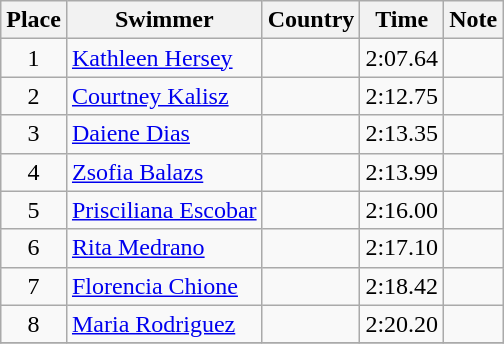<table class="wikitable" style="text-align:center">
<tr>
<th>Place</th>
<th>Swimmer</th>
<th>Country</th>
<th>Time</th>
<th>Note</th>
</tr>
<tr>
<td>1</td>
<td align=left><a href='#'>Kathleen Hersey</a></td>
<td align=left></td>
<td>2:07.64</td>
<td></td>
</tr>
<tr>
<td>2</td>
<td align=left><a href='#'>Courtney Kalisz</a></td>
<td align=left></td>
<td>2:12.75</td>
<td></td>
</tr>
<tr>
<td>3</td>
<td align=left><a href='#'>Daiene Dias</a></td>
<td align=left></td>
<td>2:13.35</td>
<td></td>
</tr>
<tr>
<td>4</td>
<td align=left><a href='#'>Zsofia Balazs</a></td>
<td align=left></td>
<td>2:13.99</td>
<td></td>
</tr>
<tr>
<td>5</td>
<td align=left><a href='#'>Prisciliana Escobar</a></td>
<td align=left></td>
<td>2:16.00</td>
<td></td>
</tr>
<tr>
<td>6</td>
<td align=left><a href='#'>Rita Medrano</a></td>
<td align=left></td>
<td>2:17.10</td>
<td></td>
</tr>
<tr>
<td>7</td>
<td align=left><a href='#'>Florencia Chione</a></td>
<td align=left></td>
<td>2:18.42</td>
<td></td>
</tr>
<tr>
<td>8</td>
<td align=left><a href='#'>Maria Rodriguez</a></td>
<td align=left></td>
<td>2:20.20</td>
<td></td>
</tr>
<tr>
</tr>
</table>
